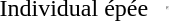<table>
<tr>
<td>Individual épée<br></td>
<td></td>
<td></td>
<td><hr></td>
</tr>
</table>
